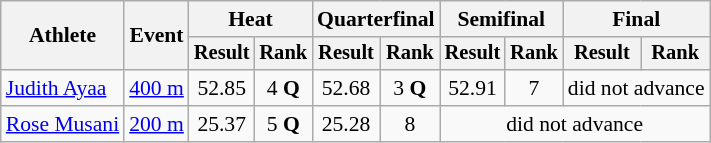<table class="wikitable" style="font-size:90%">
<tr>
<th rowspan="2">Athlete</th>
<th rowspan="2">Event</th>
<th colspan="2">Heat</th>
<th colspan="2">Quarterfinal</th>
<th colspan="2">Semifinal</th>
<th colspan="2">Final</th>
</tr>
<tr style="font-size:95%">
<th>Result</th>
<th>Rank</th>
<th>Result</th>
<th>Rank</th>
<th>Result</th>
<th>Rank</th>
<th>Result</th>
<th>Rank</th>
</tr>
<tr align=center>
<td align=left><a href='#'>Judith Ayaa</a></td>
<td align=left><a href='#'>400 m</a></td>
<td>52.85</td>
<td>4 <strong>Q</strong></td>
<td>52.68</td>
<td>3 <strong>Q</strong></td>
<td>52.91</td>
<td>7</td>
<td colspan=2>did not advance</td>
</tr>
<tr align=center>
<td align=left><a href='#'>Rose Musani</a></td>
<td align=left><a href='#'>200 m</a></td>
<td>25.37</td>
<td>5 <strong>Q</strong></td>
<td>25.28</td>
<td>8</td>
<td colspan=6>did not advance</td>
</tr>
</table>
